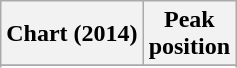<table class="wikitable sortable plainrowheaders">
<tr>
<th>Chart (2014)</th>
<th>Peak<br>position</th>
</tr>
<tr>
</tr>
<tr>
</tr>
<tr>
</tr>
</table>
